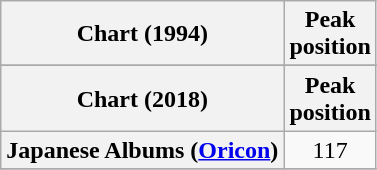<table class="wikitable sortable plainrowheaders" style="text-align:center">
<tr>
<th scope="col">Chart (1994)</th>
<th scope="col">Peak<br> position</th>
</tr>
<tr>
</tr>
<tr>
</tr>
<tr>
<th scope="col">Chart (2018)</th>
<th scope="col">Peak<br> position</th>
</tr>
<tr>
<th scope="row">Japanese Albums (<a href='#'>Oricon</a>)</th>
<td>117</td>
</tr>
<tr>
</tr>
</table>
